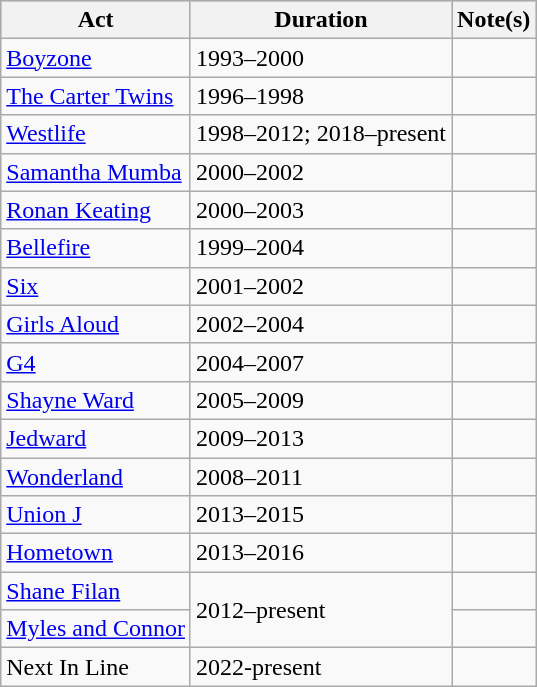<table class="wikitable">
<tr style="background:#b0c4de; text-align:center;">
<th>Act</th>
<th>Duration</th>
<th>Note(s)</th>
</tr>
<tr>
<td><a href='#'>Boyzone</a></td>
<td>1993–2000</td>
<td></td>
</tr>
<tr>
<td><a href='#'>The Carter Twins</a></td>
<td>1996–1998</td>
<td></td>
</tr>
<tr>
<td><a href='#'>Westlife</a></td>
<td>1998–2012; 2018–present</td>
<td></td>
</tr>
<tr>
<td><a href='#'>Samantha Mumba</a></td>
<td>2000–2002</td>
<td></td>
</tr>
<tr>
<td><a href='#'>Ronan Keating</a></td>
<td>2000–2003</td>
<td></td>
</tr>
<tr>
<td><a href='#'>Bellefire</a></td>
<td>1999–2004</td>
<td></td>
</tr>
<tr>
<td><a href='#'>Six</a></td>
<td>2001–2002</td>
<td></td>
</tr>
<tr>
<td><a href='#'>Girls Aloud</a></td>
<td>2002–2004</td>
<td></td>
</tr>
<tr>
<td><a href='#'>G4</a></td>
<td>2004–2007</td>
<td></td>
</tr>
<tr>
<td><a href='#'>Shayne Ward</a></td>
<td>2005–2009</td>
<td></td>
</tr>
<tr>
<td><a href='#'>Jedward</a></td>
<td>2009–2013</td>
<td></td>
</tr>
<tr>
<td><a href='#'>Wonderland</a></td>
<td>2008–2011</td>
<td></td>
</tr>
<tr>
<td><a href='#'>Union J</a></td>
<td>2013–2015</td>
<td></td>
</tr>
<tr>
<td><a href='#'>Hometown</a></td>
<td>2013–2016</td>
<td></td>
</tr>
<tr>
<td><a href='#'>Shane Filan</a></td>
<td rowspan=2>2012–present</td>
<td></td>
</tr>
<tr>
<td><a href='#'>Myles and Connor</a></td>
<td></td>
</tr>
<tr>
<td>Next In Line</td>
<td>2022-present</td>
<td></td>
</tr>
</table>
